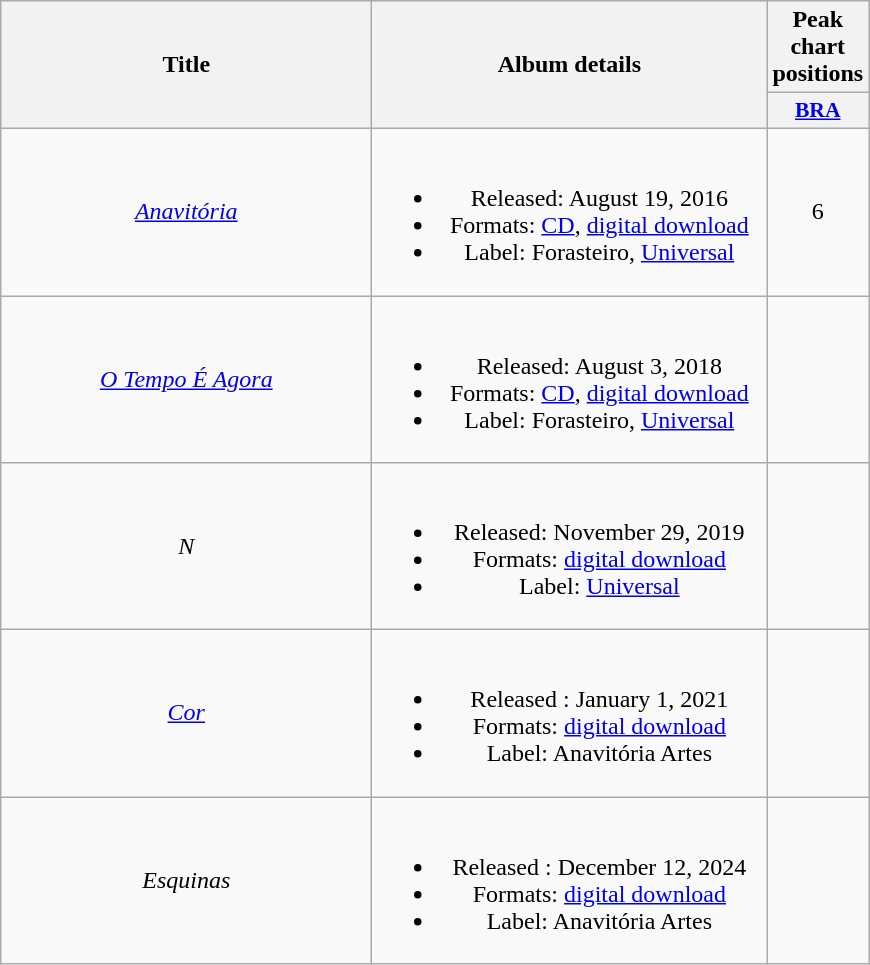<table class="wikitable plainrowheaders" style="text-align:center;" border="1">
<tr>
<th scope="col" rowspan="2" style="width:15em;">Title</th>
<th scope="col" rowspan="2" style="width:16em;">Album details</th>
<th scope="col" colspan="1">Peak chart positions</th>
</tr>
<tr>
<th scope="col" style="width:3em;font-size:90%;"><a href='#'>BRA</a></th>
</tr>
<tr>
<td><em><a href='#'>Anavitória</a></em></td>
<td><br><ul><li>Released: August 19, 2016</li><li>Formats: <a href='#'>CD</a>, <a href='#'>digital download</a></li><li>Label: Forasteiro, <a href='#'>Universal</a></li></ul></td>
<td>6</td>
</tr>
<tr>
<td><em><a href='#'>O Tempo É Agora</a></em></td>
<td><br><ul><li>Released: August 3, 2018</li><li>Formats: <a href='#'>CD</a>, <a href='#'>digital download</a></li><li>Label: Forasteiro, <a href='#'>Universal</a></li></ul></td>
<td></td>
</tr>
<tr>
<td><em>N</em></td>
<td><br><ul><li>Released: November 29, 2019</li><li>Formats: <a href='#'>digital download</a></li><li>Label: <a href='#'>Universal</a></li></ul></td>
<td></td>
</tr>
<tr>
<td><em><a href='#'>Cor</a></em></td>
<td><br><ul><li>Released : January 1, 2021</li><li>Formats: <a href='#'>digital download</a></li><li>Label: Anavitória Artes</li></ul></td>
<td></td>
</tr>
<tr>
<td><em>Esquinas</em></td>
<td><br><ul><li>Released : December 12, 2024</li><li>Formats: <a href='#'>digital download</a></li><li>Label: Anavitória Artes</li></ul></td>
</tr>
</table>
